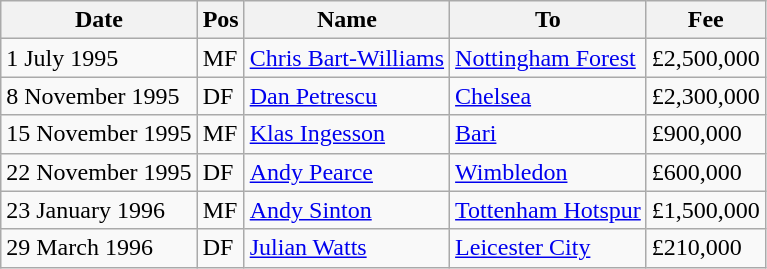<table class="wikitable">
<tr>
<th>Date</th>
<th>Pos</th>
<th>Name</th>
<th>To</th>
<th>Fee</th>
</tr>
<tr>
<td>1 July 1995</td>
<td>MF</td>
<td><a href='#'>Chris Bart-Williams</a></td>
<td><a href='#'>Nottingham Forest</a></td>
<td>£2,500,000</td>
</tr>
<tr>
<td>8 November 1995</td>
<td>DF</td>
<td><a href='#'>Dan Petrescu</a></td>
<td><a href='#'>Chelsea</a></td>
<td>£2,300,000</td>
</tr>
<tr>
<td>15 November 1995</td>
<td>MF</td>
<td><a href='#'>Klas Ingesson</a></td>
<td><a href='#'>Bari</a></td>
<td>£900,000</td>
</tr>
<tr>
<td>22 November 1995</td>
<td>DF</td>
<td><a href='#'>Andy Pearce</a></td>
<td><a href='#'>Wimbledon</a></td>
<td>£600,000</td>
</tr>
<tr>
<td>23 January 1996</td>
<td>MF</td>
<td><a href='#'>Andy Sinton</a></td>
<td><a href='#'>Tottenham Hotspur</a></td>
<td>£1,500,000</td>
</tr>
<tr>
<td>29 March 1996</td>
<td>DF</td>
<td><a href='#'>Julian Watts</a></td>
<td><a href='#'>Leicester City</a></td>
<td>£210,000</td>
</tr>
</table>
